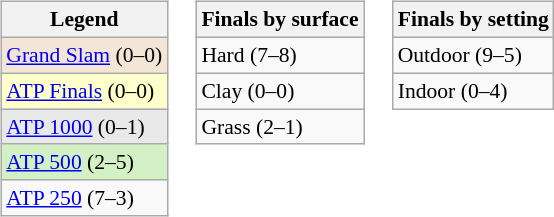<table>
<tr valign=top>
<td><br><table class=wikitable style=font-size:90%>
<tr>
<th>Legend</th>
</tr>
<tr style=background:#f3e6d7>
<td><a href='#'>Grand Slam</a> (0–0)</td>
</tr>
<tr style=background:#ffc>
<td><a href='#'>ATP Finals</a> (0–0)</td>
</tr>
<tr style=background:#e9e9e9>
<td><a href='#'>ATP 1000</a> (0–1)</td>
</tr>
<tr style=background:#d4f1c5>
<td><a href='#'>ATP 500</a> (2–5)</td>
</tr>
<tr>
<td><a href='#'>ATP 250</a> (7–3)</td>
</tr>
</table>
</td>
<td><br><table class=wikitable style=font-size:90%>
<tr>
<th>Finals by surface</th>
</tr>
<tr>
<td>Hard (7–8)</td>
</tr>
<tr>
<td>Clay (0–0)</td>
</tr>
<tr>
<td>Grass (2–1)</td>
</tr>
</table>
</td>
<td><br><table class=wikitable style=font-size:90%>
<tr>
<th>Finals by setting</th>
</tr>
<tr>
<td>Outdoor (9–5)</td>
</tr>
<tr>
<td>Indoor (0–4)</td>
</tr>
</table>
</td>
</tr>
</table>
